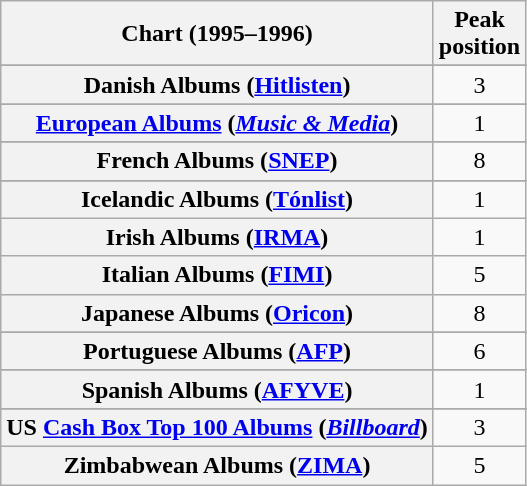<table class="wikitable sortable plainrowheaders" style="text-align:center;">
<tr>
<th>Chart (1995–1996)</th>
<th>Peak<br>position</th>
</tr>
<tr>
</tr>
<tr>
</tr>
<tr>
</tr>
<tr>
</tr>
<tr>
</tr>
<tr>
<th scope="row">Danish Albums (<a href='#'>Hitlisten</a>)</th>
<td>3</td>
</tr>
<tr>
</tr>
<tr>
<th scope="row"><a href='#'>European Albums</a> (<em><a href='#'>Music & Media</a></em>)</th>
<td>1</td>
</tr>
<tr>
</tr>
<tr>
<th scope="row">French Albums (<a href='#'>SNEP</a>)</th>
<td>8</td>
</tr>
<tr>
</tr>
<tr>
</tr>
<tr>
<th scope="row">Icelandic Albums (<a href='#'>Tónlist</a>)</th>
<td align="center">1</td>
</tr>
<tr>
<th scope="row">Irish Albums (<a href='#'>IRMA</a>)</th>
<td>1</td>
</tr>
<tr>
<th scope="row">Italian Albums (<a href='#'>FIMI</a>)</th>
<td>5</td>
</tr>
<tr>
<th scope="row">Japanese Albums (<a href='#'>Oricon</a>)</th>
<td>8</td>
</tr>
<tr>
</tr>
<tr>
</tr>
<tr>
<th scope="row">Portuguese Albums (<a href='#'>AFP</a>)</th>
<td>6</td>
</tr>
<tr>
</tr>
<tr>
<th scope="row">Spanish Albums (<a href='#'>AFYVE</a>)</th>
<td>1</td>
</tr>
<tr>
</tr>
<tr>
</tr>
<tr>
</tr>
<tr>
</tr>
<tr>
<th scope="row">US <a href='#'>Cash Box Top 100 Albums</a> (<em><a href='#'>Billboard</a></em>)</th>
<td>3</td>
</tr>
<tr>
<th scope="row">Zimbabwean Albums (<a href='#'>ZIMA</a>)</th>
<td>5</td>
</tr>
</table>
